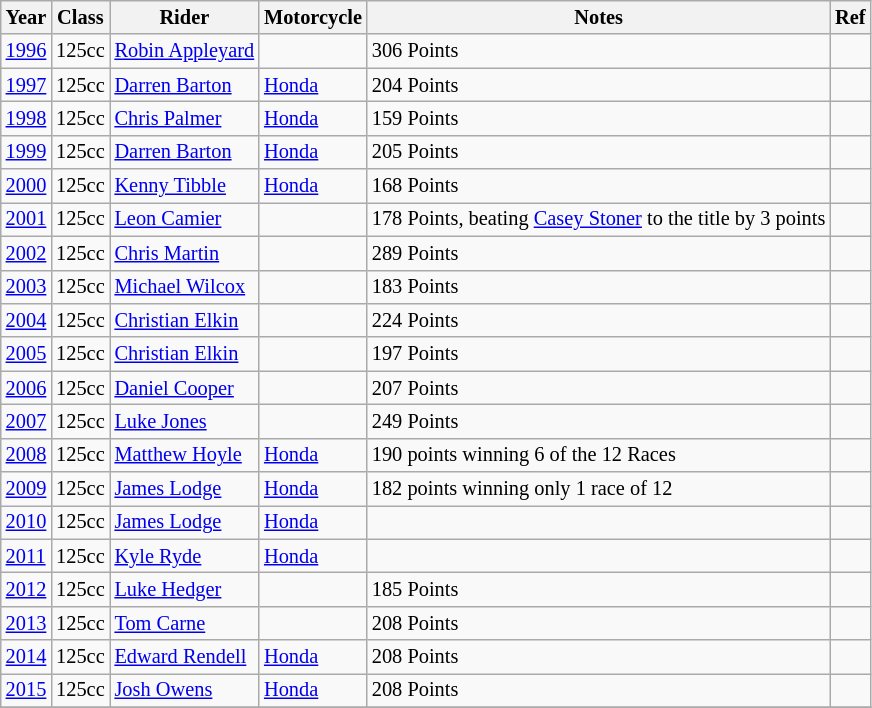<table class="wikitable" style="font-size: 85%">
<tr>
<th>Year</th>
<th>Class</th>
<th>Rider</th>
<th>Motorcycle</th>
<th>Notes</th>
<th>Ref</th>
</tr>
<tr>
<td><a href='#'>1996</a></td>
<td>125cc</td>
<td><a href='#'>Robin Appleyard</a></td>
<td></td>
<td>306 Points</td>
<td></td>
</tr>
<tr>
<td><a href='#'>1997</a></td>
<td>125cc</td>
<td><a href='#'>Darren Barton</a></td>
<td><a href='#'>Honda</a></td>
<td>204 Points</td>
<td></td>
</tr>
<tr>
<td><a href='#'>1998</a></td>
<td>125cc</td>
<td><a href='#'>Chris Palmer</a></td>
<td><a href='#'>Honda</a></td>
<td>159 Points</td>
<td></td>
</tr>
<tr>
<td><a href='#'>1999</a></td>
<td>125cc</td>
<td><a href='#'>Darren Barton</a></td>
<td><a href='#'>Honda</a></td>
<td>205 Points</td>
<td></td>
</tr>
<tr>
<td><a href='#'>2000</a></td>
<td>125cc</td>
<td><a href='#'>Kenny Tibble</a></td>
<td><a href='#'>Honda</a></td>
<td>168 Points</td>
<td></td>
</tr>
<tr>
<td><a href='#'>2001</a></td>
<td>125cc</td>
<td><a href='#'>Leon Camier</a></td>
<td></td>
<td>178 Points, beating <a href='#'>Casey Stoner</a> to the title by 3 points</td>
<td></td>
</tr>
<tr>
<td><a href='#'>2002</a></td>
<td>125cc</td>
<td><a href='#'>Chris Martin</a></td>
<td></td>
<td>289 Points</td>
<td></td>
</tr>
<tr>
<td><a href='#'>2003</a></td>
<td>125cc</td>
<td><a href='#'>Michael Wilcox</a></td>
<td></td>
<td>183 Points</td>
<td></td>
</tr>
<tr>
<td><a href='#'>2004</a></td>
<td>125cc</td>
<td><a href='#'>Christian Elkin</a></td>
<td></td>
<td>224 Points</td>
<td></td>
</tr>
<tr>
<td><a href='#'>2005</a></td>
<td>125cc</td>
<td><a href='#'>Christian Elkin</a></td>
<td></td>
<td>197 Points</td>
<td></td>
</tr>
<tr>
<td><a href='#'>2006</a></td>
<td>125cc</td>
<td><a href='#'>Daniel Cooper</a></td>
<td></td>
<td>207 Points</td>
<td></td>
</tr>
<tr>
<td><a href='#'>2007</a></td>
<td>125cc</td>
<td><a href='#'>Luke Jones</a></td>
<td></td>
<td>249 Points</td>
<td></td>
</tr>
<tr>
<td><a href='#'>2008</a></td>
<td>125cc</td>
<td><a href='#'>Matthew Hoyle</a></td>
<td><a href='#'>Honda</a></td>
<td>190 points winning 6 of the 12 Races</td>
<td></td>
</tr>
<tr>
<td><a href='#'>2009</a></td>
<td>125cc</td>
<td><a href='#'>James Lodge</a></td>
<td><a href='#'>Honda</a></td>
<td>182 points winning only 1 race of 12</td>
<td></td>
</tr>
<tr>
<td><a href='#'>2010</a></td>
<td>125cc</td>
<td><a href='#'>James Lodge</a></td>
<td><a href='#'>Honda</a></td>
<td></td>
<td></td>
</tr>
<tr>
<td><a href='#'>2011</a></td>
<td>125cc</td>
<td><a href='#'>Kyle Ryde</a></td>
<td><a href='#'>Honda</a></td>
<td></td>
<td></td>
</tr>
<tr>
<td><a href='#'>2012</a></td>
<td>125cc</td>
<td><a href='#'>Luke Hedger</a></td>
<td></td>
<td>185 Points</td>
<td></td>
</tr>
<tr>
<td><a href='#'>2013</a></td>
<td>125cc</td>
<td><a href='#'>Tom Carne</a></td>
<td></td>
<td>208 Points</td>
<td></td>
</tr>
<tr>
<td><a href='#'>2014</a></td>
<td>125cc</td>
<td><a href='#'>Edward Rendell</a></td>
<td><a href='#'>Honda</a></td>
<td>208 Points</td>
<td></td>
</tr>
<tr>
<td><a href='#'>2015</a></td>
<td>125cc</td>
<td><a href='#'>Josh Owens</a></td>
<td><a href='#'>Honda</a></td>
<td>208 Points</td>
<td></td>
</tr>
<tr>
</tr>
</table>
